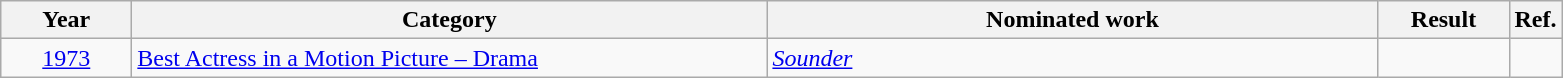<table class=wikitable>
<tr>
<th scope="col" style="width:5em;">Year</th>
<th scope="col" style="width:26em;">Category</th>
<th scope="col" style="width:25em;">Nominated work</th>
<th scope="col" style="width:5em;">Result</th>
<th>Ref.</th>
</tr>
<tr>
<td style="text-align:center;"><a href='#'>1973</a></td>
<td><a href='#'>Best Actress in a Motion Picture – Drama</a></td>
<td><em><a href='#'>Sounder</a></em></td>
<td></td>
<td></td>
</tr>
</table>
